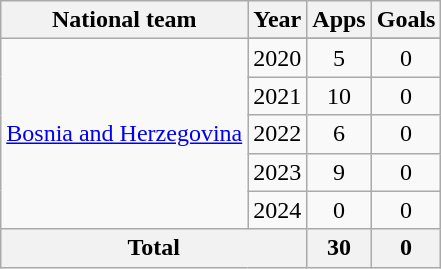<table class="wikitable" style="text-align:center">
<tr>
<th>National team</th>
<th>Year</th>
<th>Apps</th>
<th>Goals</th>
</tr>
<tr>
<td rowspan=6><a href='#'>Bosnia and Herzegovina</a></td>
</tr>
<tr>
<td>2020</td>
<td>5</td>
<td>0</td>
</tr>
<tr>
<td>2021</td>
<td>10</td>
<td>0</td>
</tr>
<tr>
<td>2022</td>
<td>6</td>
<td>0</td>
</tr>
<tr>
<td>2023</td>
<td>9</td>
<td>0</td>
</tr>
<tr>
<td>2024</td>
<td>0</td>
<td>0</td>
</tr>
<tr>
<th colspan=2>Total</th>
<th>30</th>
<th>0</th>
</tr>
</table>
